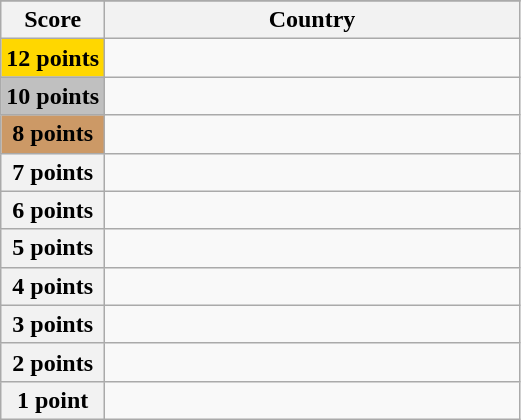<table class="wikitable">
<tr>
</tr>
<tr>
<th scope="col" width="20%">Score</th>
<th scope="col">Country</th>
</tr>
<tr>
<th scope="row" style="background:gold">12 points</th>
<td></td>
</tr>
<tr>
<th scope="row" style="background:silver">10 points</th>
<td></td>
</tr>
<tr>
<th scope="row" style="background:#CC9966">8 points</th>
<td></td>
</tr>
<tr>
<th scope="row">7 points</th>
<td></td>
</tr>
<tr>
<th scope="row">6 points</th>
<td></td>
</tr>
<tr>
<th scope="row">5 points</th>
<td></td>
</tr>
<tr>
<th scope="row">4 points</th>
<td></td>
</tr>
<tr>
<th scope="row">3 points</th>
<td></td>
</tr>
<tr>
<th scope="row">2 points</th>
<td></td>
</tr>
<tr>
<th scope="row">1 point</th>
<td></td>
</tr>
</table>
